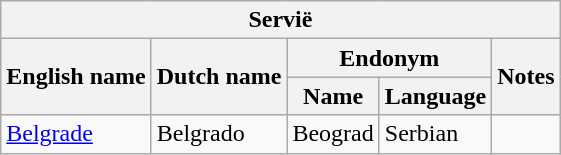<table class="wikitable sortable">
<tr>
<th colspan="5"> Servië</th>
</tr>
<tr>
<th rowspan="2">English name</th>
<th rowspan="2">Dutch name</th>
<th colspan="2">Endonym</th>
<th rowspan="2">Notes</th>
</tr>
<tr>
<th>Name</th>
<th>Language</th>
</tr>
<tr>
<td><a href='#'>Belgrade</a></td>
<td>Belgrado</td>
<td>Beograd</td>
<td>Serbian</td>
<td></td>
</tr>
</table>
